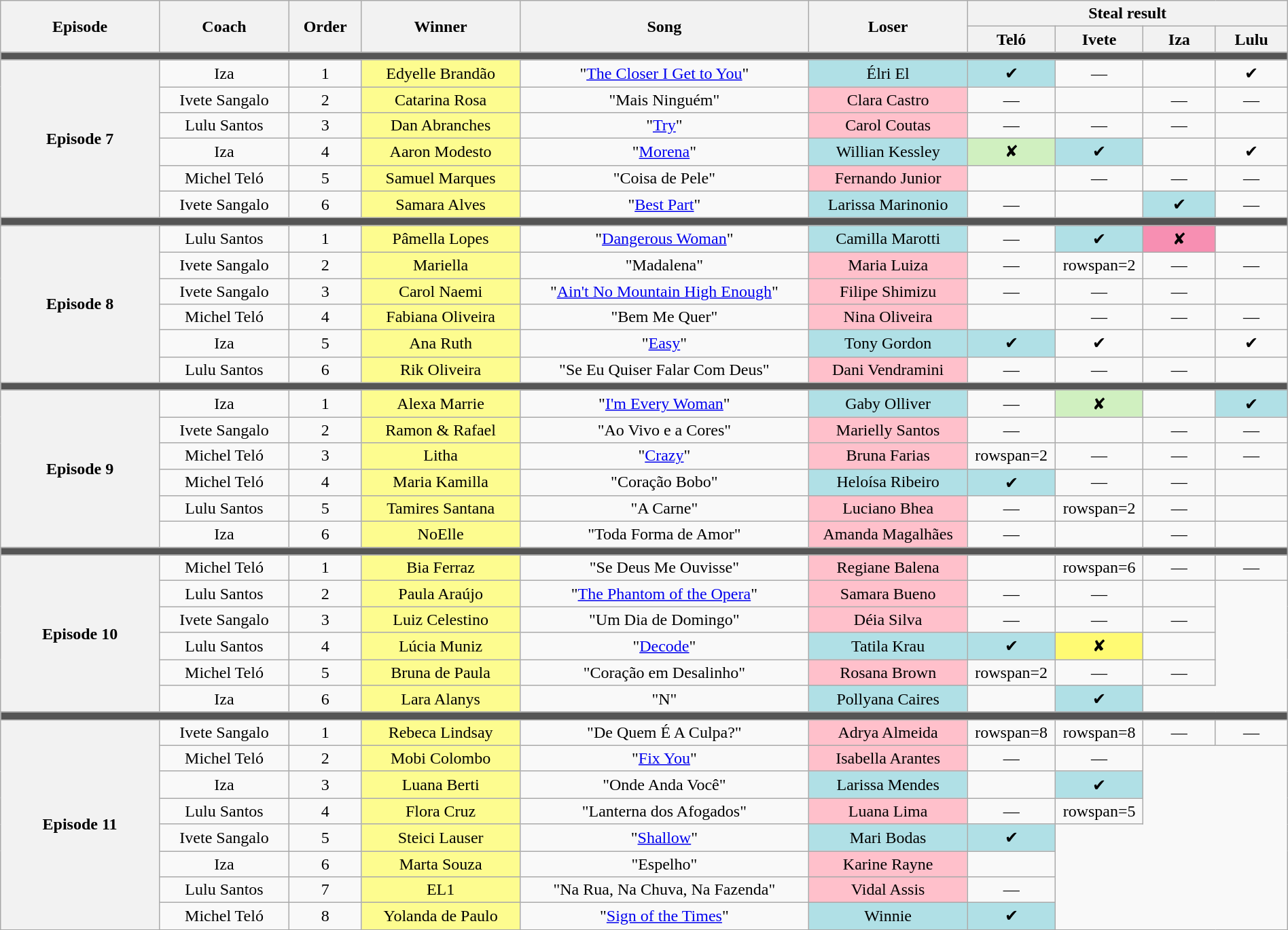<table class="wikitable" style="text-align:center; width:100%;">
<tr>
<th scope="col" width="11%" rowspan=2>Episode</th>
<th scope="col" width="09%" rowspan=2>Coach</th>
<th scope="col" width="05%" rowspan=2>Order</th>
<th scope="col" width="11%" rowspan=2>Winner</th>
<th scope="col" width="20%" rowspan=2>Song</th>
<th scope="col" width="11%" rowspan=2>Loser</th>
<th scope="col" width="20%" colspan=4>Steal result</th>
</tr>
<tr>
<th width="5%" scope="col">Teló</th>
<th width="5%" scope="col">Ivete</th>
<th width="5%" scope="col">Iza</th>
<th width="5%" scope="col">Lulu</th>
</tr>
<tr>
<td colspan=10 style="background:#555;"></td>
</tr>
<tr>
<th rowspan=6>Episode 7<br></th>
<td>Iza</td>
<td>1</td>
<td bgcolor=FDFC8F>Edyelle Brandão</td>
<td>"<a href='#'>The Closer I Get to You</a>"</td>
<td bgcolor=B0E0E6>Élri El</td>
<td bgcolor=B0E0E6>✔</td>
<td>—</td>
<td></td>
<td>✔</td>
</tr>
<tr>
<td>Ivete Sangalo</td>
<td>2</td>
<td bgcolor=FDFC8F>Catarina Rosa</td>
<td>"Mais Ninguém"</td>
<td bgcolor=FFC0CB>Clara Castro</td>
<td>—</td>
<td></td>
<td>—</td>
<td>—</td>
</tr>
<tr>
<td>Lulu Santos</td>
<td>3</td>
<td bgcolor=FDFC8F>Dan Abranches</td>
<td>"<a href='#'>Try</a>"</td>
<td bgcolor=FFC0CB>Carol Coutas</td>
<td>—</td>
<td>—</td>
<td>—</td>
<td></td>
</tr>
<tr>
<td>Iza</td>
<td>4</td>
<td bgcolor=FDFC8F>Aaron Modesto</td>
<td>"<a href='#'>Morena</a>"</td>
<td bgcolor=B0E0E6>Willian Kessley</td>
<td bgcolor=D0F0C0>✘</td>
<td bgcolor=B0E0E6>✔</td>
<td></td>
<td>✔</td>
</tr>
<tr>
<td>Michel Teló</td>
<td>5</td>
<td bgcolor=FDFC8F>Samuel Marques</td>
<td>"Coisa de Pele"</td>
<td bgcolor=FFC0CB>Fernando Junior</td>
<td></td>
<td>—</td>
<td>—</td>
<td>—</td>
</tr>
<tr>
<td>Ivete Sangalo</td>
<td>6</td>
<td bgcolor=FDFC8F>Samara Alves</td>
<td>"<a href='#'>Best Part</a>"</td>
<td bgcolor=B0E0E6>Larissa Marinonio</td>
<td>—</td>
<td></td>
<td bgcolor=B0E0E6>✔</td>
<td>—</td>
</tr>
<tr>
<td colspan=10 style="background:#555;"></td>
</tr>
<tr>
<th rowspan=6>Episode 8<br></th>
<td>Lulu Santos</td>
<td>1</td>
<td bgcolor=FDFC8F>Pâmella Lopes</td>
<td>"<a href='#'>Dangerous Woman</a>"</td>
<td bgcolor=B0E0E6>Camilla Marotti</td>
<td>—</td>
<td bgcolor=B0E0E6>✔</td>
<td bgcolor=F78FB2>✘</td>
<td></td>
</tr>
<tr>
<td>Ivete Sangalo</td>
<td>2</td>
<td bgcolor=FDFC8F>Mariella</td>
<td>"Madalena"</td>
<td bgcolor=FFC0CB>Maria Luiza</td>
<td>—</td>
<td>rowspan=2 </td>
<td>—</td>
<td>—</td>
</tr>
<tr>
<td>Ivete Sangalo</td>
<td>3</td>
<td bgcolor=FDFC8F>Carol Naemi</td>
<td>"<a href='#'>Ain't No Mountain High Enough</a>"</td>
<td bgcolor=FFC0CB>Filipe Shimizu</td>
<td>—</td>
<td>—</td>
<td>—</td>
</tr>
<tr>
<td>Michel Teló</td>
<td>4</td>
<td bgcolor=FDFC8F>Fabiana Oliveira</td>
<td>"Bem Me Quer"</td>
<td bgcolor=FFC0CB>Nina Oliveira</td>
<td></td>
<td>—</td>
<td>—</td>
<td>—</td>
</tr>
<tr>
<td>Iza</td>
<td>5</td>
<td bgcolor=FDFC8F>Ana Ruth</td>
<td>"<a href='#'>Easy</a>"</td>
<td bgcolor=B0E0E6>Tony Gordon</td>
<td bgcolor=B0E0E6>✔</td>
<td>✔</td>
<td></td>
<td>✔</td>
</tr>
<tr>
<td>Lulu Santos</td>
<td>6</td>
<td bgcolor=FDFC8F>Rik Oliveira</td>
<td>"Se Eu Quiser Falar Com Deus"</td>
<td bgcolor=FFC0CB>Dani Vendramini</td>
<td>—</td>
<td>—</td>
<td>—</td>
<td></td>
</tr>
<tr>
<td colspan=10 style="background:#555;"></td>
</tr>
<tr>
<th rowspan=6>Episode 9<br></th>
<td>Iza</td>
<td>1</td>
<td bgcolor=FDFC8F>Alexa Marrie</td>
<td>"<a href='#'>I'm Every Woman</a>"</td>
<td bgcolor=B0E0E6>Gaby Olliver</td>
<td>—</td>
<td bgcolor=D0F0C0>✘</td>
<td></td>
<td bgcolor=B0E0E6>✔</td>
</tr>
<tr>
<td>Ivete Sangalo</td>
<td>2</td>
<td bgcolor=FDFC8F>Ramon & Rafael</td>
<td>"Ao Vivo e a Cores"</td>
<td bgcolor=FFC0CB>Marielly Santos</td>
<td>—</td>
<td></td>
<td>—</td>
<td>—</td>
</tr>
<tr>
<td>Michel Teló</td>
<td>3</td>
<td bgcolor=FDFC8F>Litha</td>
<td>"<a href='#'>Crazy</a>"</td>
<td bgcolor=FFC0CB>Bruna Farias</td>
<td>rowspan=2 </td>
<td>—</td>
<td>—</td>
<td>—</td>
</tr>
<tr>
<td>Michel Teló</td>
<td>4</td>
<td bgcolor=FDFC8F>Maria Kamilla</td>
<td>"Coração Bobo"</td>
<td bgcolor=B0E0E6>Heloísa Ribeiro</td>
<td bgcolor=B0E0E6>✔</td>
<td>—</td>
<td>—</td>
</tr>
<tr>
<td>Lulu Santos</td>
<td>5</td>
<td bgcolor=FDFC8F>Tamires Santana</td>
<td>"A Carne"</td>
<td bgcolor=FFC0CB>Luciano Bhea</td>
<td>—</td>
<td>rowspan=2 </td>
<td>—</td>
<td></td>
</tr>
<tr>
<td>Iza</td>
<td>6</td>
<td bgcolor=FDFC8F>NoElle</td>
<td>"Toda Forma de Amor"</td>
<td bgcolor=FFC0CB>Amanda Magalhães</td>
<td>—</td>
<td></td>
<td>—</td>
</tr>
<tr>
<td colspan=10 style="background:#555;"></td>
</tr>
<tr>
<th rowspan=6>Episode 10<br></th>
<td>Michel Teló</td>
<td>1</td>
<td bgcolor=FDFC8F>Bia Ferraz</td>
<td>"Se Deus Me Ouvisse"</td>
<td bgcolor=FFC0CB>Regiane Balena</td>
<td></td>
<td>rowspan=6 </td>
<td>—</td>
<td>—</td>
</tr>
<tr>
<td>Lulu Santos</td>
<td>2</td>
<td bgcolor=FDFC8F>Paula Araújo</td>
<td>"<a href='#'>The Phantom of the Opera</a>"</td>
<td bgcolor=FFC0CB>Samara Bueno</td>
<td>—</td>
<td>—</td>
<td></td>
</tr>
<tr>
<td>Ivete Sangalo</td>
<td>3</td>
<td bgcolor=FDFC8F>Luiz Celestino</td>
<td>"Um Dia de Domingo"</td>
<td bgcolor=FFC0CB>Déia Silva</td>
<td>—</td>
<td>—</td>
<td>—</td>
</tr>
<tr>
<td>Lulu Santos</td>
<td>4</td>
<td bgcolor=FDFC8F>Lúcia Muniz</td>
<td>"<a href='#'>Decode</a>"</td>
<td bgcolor=B0E0E6>Tatila Krau</td>
<td bgcolor=B0E0E6>✔</td>
<td bgcolor=FFFA73>✘</td>
<td></td>
</tr>
<tr>
<td>Michel Teló</td>
<td>5</td>
<td bgcolor=FDFC8F>Bruna de Paula</td>
<td>"Coração em Desalinho"</td>
<td bgcolor=FFC0CB>Rosana Brown</td>
<td>rowspan=2 </td>
<td>—</td>
<td>—</td>
</tr>
<tr>
<td>Iza</td>
<td>6</td>
<td bgcolor=FDFC8F>Lara Alanys</td>
<td>"N"</td>
<td bgcolor=B0E0E6>Pollyana Caires</td>
<td></td>
<td bgcolor=B0E0E6>✔</td>
</tr>
<tr>
<td colspan=10 style="background:#555;"></td>
</tr>
<tr>
<th rowspan=8>Episode 11<br></th>
<td>Ivete Sangalo</td>
<td>1</td>
<td bgcolor=FDFC8F>Rebeca Lindsay</td>
<td>"De Quem É A Culpa?"</td>
<td bgcolor=FFC0CB>Adrya Almeida</td>
<td>rowspan=8 </td>
<td>rowspan=8 </td>
<td>—</td>
<td>—</td>
</tr>
<tr>
<td>Michel Teló</td>
<td>2</td>
<td bgcolor=FDFC8F>Mobi Colombo</td>
<td>"<a href='#'>Fix You</a>"</td>
<td bgcolor=FFC0CB>Isabella Arantes</td>
<td>—</td>
<td>—</td>
</tr>
<tr>
<td>Iza</td>
<td>3</td>
<td bgcolor=FDFC8F>Luana Berti</td>
<td>"Onde Anda Você"</td>
<td bgcolor=B0E0E6>Larissa Mendes</td>
<td></td>
<td bgcolor=B0E0E6>✔</td>
</tr>
<tr>
<td>Lulu Santos</td>
<td>4</td>
<td bgcolor=FDFC8F>Flora Cruz</td>
<td>"Lanterna dos Afogados"</td>
<td bgcolor=FFC0CB>Luana Lima</td>
<td>—</td>
<td>rowspan=5 </td>
</tr>
<tr>
<td>Ivete Sangalo</td>
<td>5</td>
<td bgcolor=FDFC8F>Steici Lauser</td>
<td>"<a href='#'>Shallow</a>"</td>
<td bgcolor=B0E0E6>Mari Bodas</td>
<td bgcolor=B0E0E6>✔</td>
</tr>
<tr>
<td>Iza</td>
<td>6</td>
<td bgcolor=FDFC8F>Marta Souza</td>
<td>"Espelho"</td>
<td bgcolor=FFC0CB>Karine Rayne</td>
<td></td>
</tr>
<tr>
<td>Lulu Santos</td>
<td>7</td>
<td bgcolor=FDFC8F>EL1</td>
<td>"Na Rua, Na Chuva, Na Fazenda"</td>
<td bgcolor=FFC0CB>Vidal Assis</td>
<td>—</td>
</tr>
<tr>
<td>Michel Teló</td>
<td>8</td>
<td bgcolor=FDFC8F>Yolanda de Paulo</td>
<td>"<a href='#'>Sign of the Times</a>"</td>
<td bgcolor=B0E0E6>Winnie</td>
<td bgcolor=B0E0E6>✔</td>
</tr>
<tr>
</tr>
</table>
